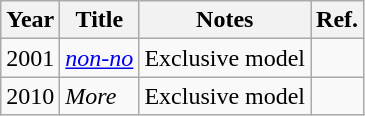<table class="wikitable">
<tr>
<th>Year</th>
<th>Title</th>
<th>Notes</th>
<th>Ref.</th>
</tr>
<tr>
<td>2001</td>
<td><em><a href='#'>non-no</a></em></td>
<td>Exclusive model</td>
<td></td>
</tr>
<tr>
<td>2010</td>
<td><em>More</em></td>
<td>Exclusive model</td>
<td></td>
</tr>
</table>
